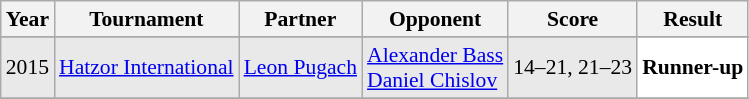<table class="sortable wikitable" style="font-size: 90%;">
<tr>
<th>Year</th>
<th>Tournament</th>
<th>Partner</th>
<th>Opponent</th>
<th>Score</th>
<th>Result</th>
</tr>
<tr>
</tr>
<tr style="background:#E9E9E9">
<td align="center">2015</td>
<td align="left"><a href='#'>Hatzor International</a></td>
<td align="left"> <a href='#'>Leon Pugach</a></td>
<td align="left"> <a href='#'>Alexander Bass</a><br> <a href='#'>Daniel Chislov</a></td>
<td align="left">14–21, 21–23</td>
<td style="text-align:left; background:white"> <strong>Runner-up</strong></td>
</tr>
<tr>
</tr>
</table>
